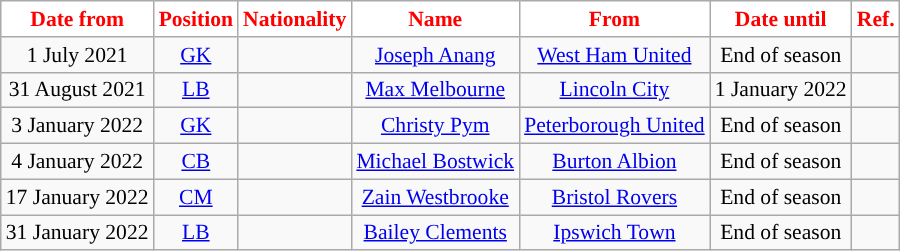<table class="wikitable"  style="text-align:center; font-size:90%; ">
<tr>
<th style="background:white; color:red; ">Date from</th>
<th style="background:white; color:red; ">Position</th>
<th style="background:white; color:red; ">Nationality</th>
<th style="background:white; color:red; ">Name</th>
<th style="background:white; color:red; ">From</th>
<th style="background:white; color:red; ">Date until</th>
<th style="background:white; color:red; ">Ref.</th>
</tr>
<tr>
<td>1 July 2021</td>
<td><a href='#'>GK</a></td>
<td></td>
<td><a href='#'>Joseph Anang</a></td>
<td> <a href='#'>West Ham United</a></td>
<td>End of season</td>
<td></td>
</tr>
<tr>
<td>31 August 2021</td>
<td><a href='#'>LB</a></td>
<td></td>
<td><a href='#'>Max Melbourne</a></td>
<td> <a href='#'>Lincoln City</a></td>
<td>1 January 2022</td>
<td></td>
</tr>
<tr>
<td>3 January 2022</td>
<td><a href='#'>GK</a></td>
<td></td>
<td><a href='#'>Christy Pym</a></td>
<td> <a href='#'>Peterborough United</a></td>
<td>End of season</td>
<td></td>
</tr>
<tr>
<td>4 January 2022</td>
<td><a href='#'>CB</a></td>
<td></td>
<td><a href='#'>Michael Bostwick</a></td>
<td> <a href='#'>Burton Albion</a></td>
<td>End of season</td>
<td></td>
</tr>
<tr>
<td>17 January 2022</td>
<td><a href='#'>CM</a></td>
<td></td>
<td><a href='#'>Zain Westbrooke</a></td>
<td> <a href='#'>Bristol Rovers</a></td>
<td>End of season</td>
<td></td>
</tr>
<tr>
<td>31 January 2022</td>
<td><a href='#'>LB</a></td>
<td></td>
<td><a href='#'>Bailey Clements</a></td>
<td> <a href='#'>Ipswich Town</a></td>
<td>End of season</td>
<td></td>
</tr>
</table>
